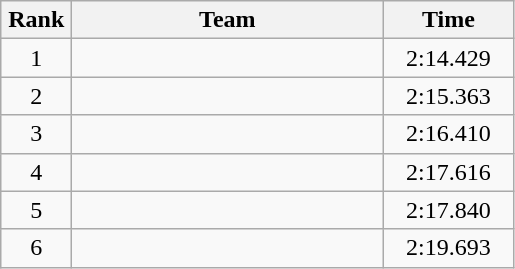<table class=wikitable style="text-align:center">
<tr>
<th width=40>Rank</th>
<th width=200>Team</th>
<th width=80>Time</th>
</tr>
<tr>
<td>1</td>
<td align=left></td>
<td>2:14.429</td>
</tr>
<tr>
<td>2</td>
<td align=left></td>
<td>2:15.363</td>
</tr>
<tr>
<td>3</td>
<td align=left></td>
<td>2:16.410</td>
</tr>
<tr>
<td>4</td>
<td align=left></td>
<td>2:17.616</td>
</tr>
<tr>
<td>5</td>
<td align=left></td>
<td>2:17.840</td>
</tr>
<tr>
<td>6</td>
<td align=left></td>
<td>2:19.693</td>
</tr>
</table>
